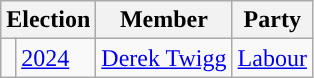<table class="wikitable">
<tr>
<th colspan="2">Election</th>
<th>Member</th>
<th>Party</th>
</tr>
<tr>
<td style="color:inherit;background-color: "></td>
<td><a href='#'>2024</a></td>
<td><a href='#'>Derek Twigg</a></td>
<td><a href='#'>Labour</a></td>
</tr>
</table>
